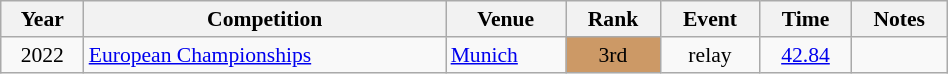<table class="wikitable" width=50% style="font-size:90%; text-align:center;">
<tr>
<th>Year</th>
<th>Competition</th>
<th>Venue</th>
<th>Rank</th>
<th>Event</th>
<th>Time</th>
<th>Notes</th>
</tr>
<tr>
<td rowspan=1>2022</td>
<td rowspan=1 align=left><a href='#'>European Championships</a></td>
<td rowspan=1 align=left> <a href='#'>Munich</a></td>
<td bgcolor=cc9966>3rd</td>
<td> relay</td>
<td><a href='#'>42.84</a></td>
<td></td>
</tr>
</table>
